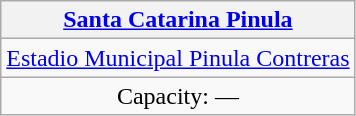<table class="wikitable">
<tr>
<th><a href='#'>Santa Catarina Pinula</a></th>
</tr>
<tr align=center>
<td><a href='#'>Estadio Municipal Pinula Contreras</a></td>
</tr>
<tr align=center>
<td>Capacity: —</td>
</tr>
</table>
